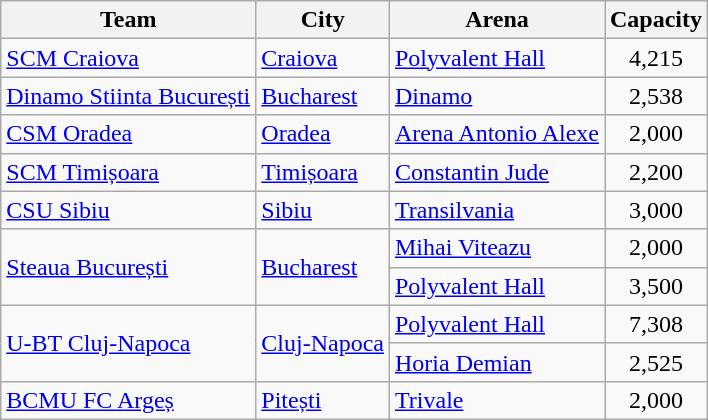<table class="wikitable sortable">
<tr>
<th>Team</th>
<th>City</th>
<th>Arena</th>
<th>Capacity</th>
</tr>
<tr>
<td><a href='#'>SCM Craiova</a></td>
<td><a href='#'>Craiova</a></td>
<td><a href='#'>Polyvalent Hall</a></td>
<td align="center">4,215</td>
</tr>
<tr>
<td><a href='#'>Dinamo Stiinta București</a></td>
<td><a href='#'>Bucharest</a></td>
<td><a href='#'>Dinamo</a></td>
<td align="center">2,538</td>
</tr>
<tr>
<td><a href='#'>CSM Oradea</a></td>
<td><a href='#'>Oradea</a></td>
<td><a href='#'>Arena Antonio Alexe</a></td>
<td align="center">2,000</td>
</tr>
<tr>
<td><a href='#'>SCM Timișoara</a></td>
<td><a href='#'>Timișoara</a></td>
<td><a href='#'>Constantin Jude</a></td>
<td align="center">2,200</td>
</tr>
<tr>
<td><a href='#'>CSU Sibiu</a></td>
<td><a href='#'>Sibiu</a></td>
<td><a href='#'>Transilvania</a></td>
<td align="center">3,000</td>
</tr>
<tr>
<td rowspan="2"><a href='#'>Steaua București</a></td>
<td rowspan="2"><a href='#'>Bucharest</a></td>
<td><a href='#'>Mihai Viteazu</a></td>
<td align="center">2,000</td>
</tr>
<tr>
<td><a href='#'>Polyvalent Hall</a></td>
<td align="center">3,500</td>
</tr>
<tr>
<td rowspan="2"><a href='#'>U-BT Cluj-Napoca</a></td>
<td rowspan="2"><a href='#'>Cluj-Napoca</a></td>
<td><a href='#'>Polyvalent Hall</a></td>
<td align="center">7,308</td>
</tr>
<tr>
<td><a href='#'>Horia Demian</a></td>
<td align="center">2,525</td>
</tr>
<tr>
<td><a href='#'>BCMU FC Argeș</a></td>
<td><a href='#'>Pitești</a></td>
<td><a href='#'>Trivale</a></td>
<td align="center">2,000</td>
</tr>
</table>
